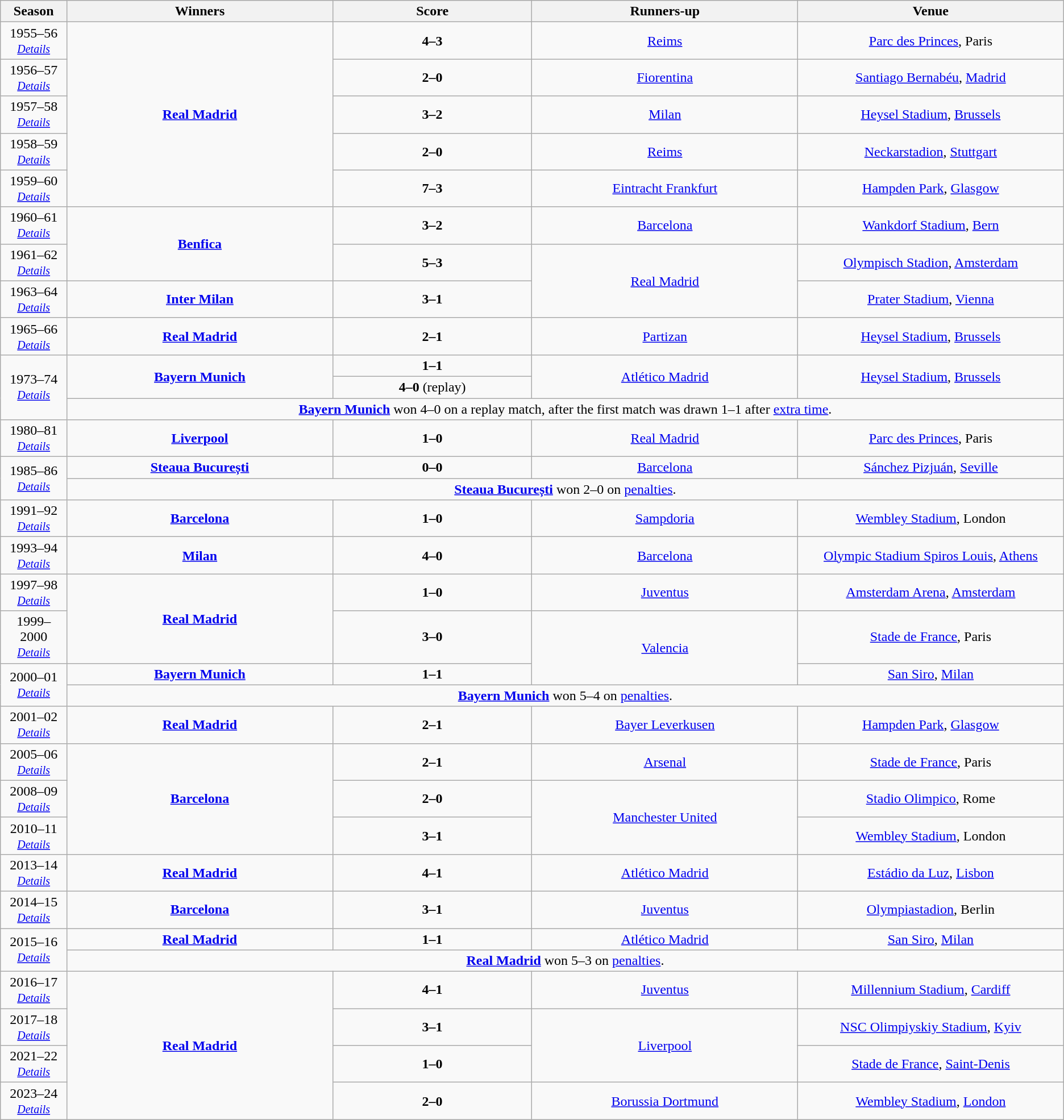<table class="wikitable" style="text-align: center;">
<tr>
<th width=5%>Season</th>
<th width=20%>Winners</th>
<th width=15%>Score</th>
<th width=20%>Runners-up</th>
<th width=20%>Venue</th>
</tr>
<tr>
<td>1955–56<br><small><em><a href='#'>Details</a></em></small></td>
<td rowspan="5"> <strong><a href='#'>Real Madrid</a></strong></td>
<td><strong>4–3</strong></td>
<td> <a href='#'>Reims</a></td>
<td><a href='#'>Parc des Princes</a>, Paris</td>
</tr>
<tr>
<td>1956–57<br><small><em><a href='#'>Details</a></em></small></td>
<td><strong>2–0</strong></td>
<td> <a href='#'>Fiorentina</a></td>
<td><a href='#'>Santiago Bernabéu</a>, <a href='#'>Madrid</a></td>
</tr>
<tr>
<td>1957–58<br><small><em><a href='#'>Details</a></em></small></td>
<td><strong>3–2 </strong></td>
<td> <a href='#'>Milan</a></td>
<td><a href='#'>Heysel Stadium</a>, <a href='#'>Brussels</a></td>
</tr>
<tr>
<td>1958–59<br><small><em><a href='#'>Details</a></em></small></td>
<td><strong>2–0</strong></td>
<td> <a href='#'>Reims</a></td>
<td><a href='#'>Neckarstadion</a>, <a href='#'>Stuttgart</a></td>
</tr>
<tr>
<td>1959–60<br><small><em><a href='#'>Details</a></em></small></td>
<td><strong>7–3</strong></td>
<td> <a href='#'>Eintracht Frankfurt</a></td>
<td><a href='#'>Hampden Park</a>, <a href='#'>Glasgow</a></td>
</tr>
<tr>
<td>1960–61<br><small><em><a href='#'>Details</a></em></small></td>
<td rowspan="2"> <strong><a href='#'>Benfica</a></strong></td>
<td><strong>3–2</strong></td>
<td> <a href='#'>Barcelona</a></td>
<td><a href='#'>Wankdorf Stadium</a>, <a href='#'>Bern</a></td>
</tr>
<tr>
<td>1961–62<br><small><em><a href='#'>Details</a></em></small></td>
<td><strong>5–3</strong></td>
<td rowspan="2"> <a href='#'>Real Madrid</a></td>
<td><a href='#'>Olympisch Stadion</a>, <a href='#'>Amsterdam</a></td>
</tr>
<tr>
<td>1963–64<br><small><em><a href='#'>Details</a></em></small></td>
<td> <strong><a href='#'>Inter Milan</a></strong></td>
<td><strong>3–1</strong></td>
<td><a href='#'>Prater Stadium</a>, <a href='#'>Vienna</a></td>
</tr>
<tr>
<td>1965–66<br><small><em><a href='#'>Details</a></em></small></td>
<td> <strong><a href='#'>Real Madrid</a></strong></td>
<td><strong>2–1</strong></td>
<td> <a href='#'>Partizan</a></td>
<td><a href='#'>Heysel Stadium</a>, <a href='#'>Brussels</a></td>
</tr>
<tr>
<td rowspan=3>1973–74<br><small><em><a href='#'>Details</a></em></small></td>
<td rowspan="2"> <strong><a href='#'>Bayern Munich</a></strong></td>
<td><strong>1–1 </strong></td>
<td rowspan="2"> <a href='#'>Atlético Madrid</a></td>
<td rowspan="2"><a href='#'>Heysel Stadium</a>, <a href='#'>Brussels</a></td>
</tr>
<tr>
<td><strong>4–0</strong> (replay)</td>
</tr>
<tr>
<td colspan=5><strong><a href='#'>Bayern Munich</a></strong> won 4–0 on a replay match, after the first match was drawn 1–1 after <a href='#'>extra time</a>.</td>
</tr>
<tr>
<td>1980–81<br><small><em><a href='#'>Details</a></em></small></td>
<td> <strong><a href='#'>Liverpool</a></strong></td>
<td><strong>1–0</strong></td>
<td> <a href='#'>Real Madrid</a></td>
<td><a href='#'>Parc des Princes</a>, Paris</td>
</tr>
<tr>
<td rowspan=2>1985–86<br><small><em><a href='#'>Details</a></em></small></td>
<td> <strong><a href='#'>Steaua București</a></strong></td>
<td><strong>0–0 </strong></td>
<td> <a href='#'>Barcelona</a></td>
<td><a href='#'>Sánchez Pizjuán</a>, <a href='#'>Seville</a></td>
</tr>
<tr>
<td colspan=5><strong><a href='#'>Steaua București</a></strong> won 2–0 on <a href='#'>penalties</a>.</td>
</tr>
<tr>
<td>1991–92<br><small><em><a href='#'>Details</a></em></small></td>
<td> <strong><a href='#'>Barcelona</a></strong></td>
<td><strong>1–0 </strong></td>
<td> <a href='#'>Sampdoria</a></td>
<td><a href='#'>Wembley Stadium</a>, London</td>
</tr>
<tr>
<td>1993–94<br><small><em><a href='#'>Details</a></em></small></td>
<td> <strong><a href='#'>Milan</a></strong></td>
<td><strong>4–0</strong></td>
<td> <a href='#'>Barcelona</a></td>
<td><a href='#'>Olympic Stadium Spiros Louis</a>, <a href='#'>Athens</a></td>
</tr>
<tr>
<td>1997–98<br><small><em><a href='#'>Details</a></em></small></td>
<td rowspan="2"> <strong><a href='#'>Real Madrid</a></strong></td>
<td><strong>1–0</strong></td>
<td> <a href='#'>Juventus</a></td>
<td><a href='#'>Amsterdam Arena</a>, <a href='#'>Amsterdam</a></td>
</tr>
<tr>
<td>1999–2000<br><small><em><a href='#'>Details</a></em></small></td>
<td><strong>3–0</strong></td>
<td rowspan="2"> <a href='#'>Valencia</a></td>
<td><a href='#'>Stade de France</a>, Paris</td>
</tr>
<tr>
<td rowspan=2>2000–01<br><small><em><a href='#'>Details</a></em></small></td>
<td> <strong><a href='#'>Bayern Munich</a></strong></td>
<td><strong>1–1 </strong></td>
<td><a href='#'>San Siro</a>, <a href='#'>Milan</a></td>
</tr>
<tr>
<td colspan=5><strong><a href='#'>Bayern Munich</a></strong> won 5–4 on <a href='#'>penalties</a>.</td>
</tr>
<tr>
<td>2001–02<br><small><em><a href='#'>Details</a></em></small></td>
<td> <strong><a href='#'>Real Madrid</a></strong></td>
<td><strong>2–1</strong></td>
<td> <a href='#'>Bayer Leverkusen</a></td>
<td><a href='#'>Hampden Park</a>, <a href='#'>Glasgow</a></td>
</tr>
<tr>
<td>2005–06<br><small><em><a href='#'>Details</a></em></small></td>
<td rowspan="3"> <strong><a href='#'>Barcelona</a></strong></td>
<td><strong>2–1</strong></td>
<td> <a href='#'>Arsenal</a></td>
<td><a href='#'>Stade de France</a>, Paris</td>
</tr>
<tr>
<td>2008–09<br><small><em><a href='#'>Details</a></em></small></td>
<td><strong>2–0 </strong></td>
<td rowspan="2"> <a href='#'>Manchester United</a></td>
<td><a href='#'>Stadio Olimpico</a>, Rome</td>
</tr>
<tr>
<td>2010–11<br><small><em><a href='#'>Details</a></em></small></td>
<td><strong>3–1 </strong></td>
<td><a href='#'>Wembley Stadium</a>, London</td>
</tr>
<tr>
<td>2013–14<br><small><em><a href='#'>Details</a></em></small></td>
<td> <strong><a href='#'>Real Madrid</a></strong></td>
<td><strong>4–1 </strong></td>
<td> <a href='#'>Atlético Madrid</a></td>
<td><a href='#'>Estádio da Luz</a>, <a href='#'>Lisbon</a></td>
</tr>
<tr>
<td>2014–15<br><small><em><a href='#'>Details</a></em></small></td>
<td> <strong><a href='#'>Barcelona</a></strong></td>
<td><strong>3–1 </strong></td>
<td> <a href='#'>Juventus</a></td>
<td><a href='#'>Olympiastadion</a>, Berlin</td>
</tr>
<tr>
<td rowspan="2">2015–16<br><small><em><a href='#'>Details</a></em></small></td>
<td> <strong><a href='#'>Real Madrid</a></strong></td>
<td><strong>1–1 </strong></td>
<td> <a href='#'>Atlético Madrid</a></td>
<td><a href='#'>San Siro</a>, <a href='#'>Milan</a></td>
</tr>
<tr>
<td colspan=5><strong><a href='#'>Real Madrid</a></strong> won 5–3 on <a href='#'>penalties</a>.</td>
</tr>
<tr>
<td>2016–17<br><small><em><a href='#'>Details</a></em></small></td>
<td rowspan="4"> <strong><a href='#'>Real Madrid</a></strong></td>
<td><strong>4–1</strong></td>
<td> <a href='#'>Juventus</a></td>
<td><a href='#'>Millennium Stadium</a>, <a href='#'>Cardiff</a></td>
</tr>
<tr>
<td>2017–18<br><small><em><a href='#'>Details</a></em></small></td>
<td><strong>3–1</strong></td>
<td rowspan="2"> <a href='#'>Liverpool</a></td>
<td><a href='#'>NSC Olimpiyskiy Stadium</a>, <a href='#'>Kyiv</a></td>
</tr>
<tr>
<td>2021–22<br><small><em><a href='#'>Details</a></em></small></td>
<td><strong>1–0</strong></td>
<td><a href='#'>Stade de France</a>, <a href='#'>Saint-Denis</a></td>
</tr>
<tr>
<td>2023–24<br><small><em><a href='#'>Details</a></em></small></td>
<td><strong>2–0</strong></td>
<td> <a href='#'>Borussia Dortmund</a></td>
<td><a href='#'>Wembley Stadium</a>, <a href='#'>London</a></td>
</tr>
</table>
